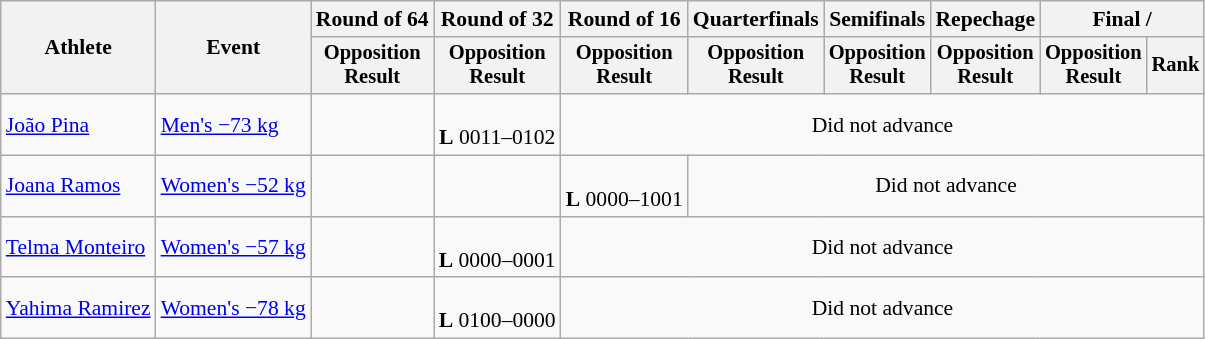<table class="wikitable" style="font-size:90%">
<tr>
<th rowspan="2">Athlete</th>
<th rowspan="2">Event</th>
<th>Round of 64</th>
<th>Round of 32</th>
<th>Round of 16</th>
<th>Quarterfinals</th>
<th>Semifinals</th>
<th>Repechage</th>
<th colspan=2>Final / </th>
</tr>
<tr style="font-size:95%">
<th>Opposition<br>Result</th>
<th>Opposition<br>Result</th>
<th>Opposition<br>Result</th>
<th>Opposition<br>Result</th>
<th>Opposition<br>Result</th>
<th>Opposition<br>Result</th>
<th>Opposition<br>Result</th>
<th>Rank</th>
</tr>
<tr align=center>
<td align=left><a href='#'>João Pina</a></td>
<td align=left><a href='#'>Men's −73 kg</a></td>
<td></td>
<td><br><strong>L</strong> 0011–0102</td>
<td colspan=6>Did not advance</td>
</tr>
<tr align=center>
<td align=left><a href='#'>Joana Ramos</a></td>
<td align=left><a href='#'>Women's −52 kg</a></td>
<td></td>
<td></td>
<td><br><strong>L</strong> 0000–1001</td>
<td colspan=5>Did not advance</td>
</tr>
<tr align=center>
<td align=left><a href='#'>Telma Monteiro</a></td>
<td align=left><a href='#'>Women's −57 kg</a></td>
<td></td>
<td><br><strong>L</strong> 0000–0001</td>
<td colspan=6>Did not advance</td>
</tr>
<tr align=center>
<td align=left><a href='#'>Yahima Ramirez</a></td>
<td align=left><a href='#'>Women's −78 kg</a></td>
<td></td>
<td><br><strong>L</strong> 0100–0000</td>
<td colspan=6>Did not advance</td>
</tr>
</table>
